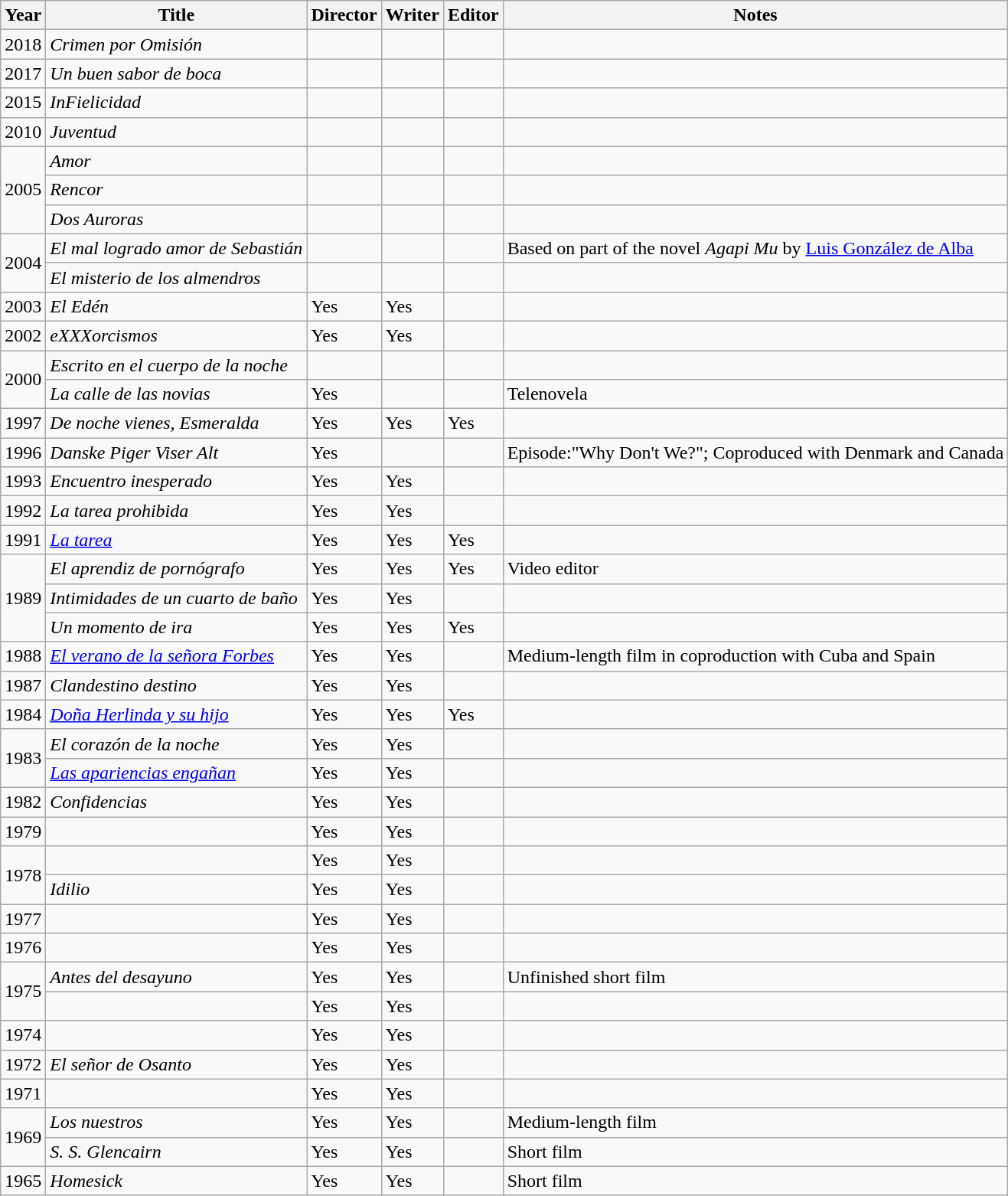<table class="wikitable">
<tr>
<th>Year</th>
<th>Title</th>
<th>Director</th>
<th>Writer</th>
<th>Editor</th>
<th>Notes</th>
</tr>
<tr>
<td>2018</td>
<td><em>Crimen por Omisión</em></td>
<td></td>
<td></td>
<td></td>
<td></td>
</tr>
<tr>
<td>2017</td>
<td><em>Un buen sabor de boca</em></td>
<td></td>
<td></td>
<td></td>
<td></td>
</tr>
<tr>
<td>2015</td>
<td><em>InFielicidad</em></td>
<td></td>
<td></td>
<td></td>
<td></td>
</tr>
<tr>
<td>2010</td>
<td><em>Juventud</em></td>
<td></td>
<td></td>
<td></td>
<td></td>
</tr>
<tr>
<td rowspan="3">2005</td>
<td><em>Amor</em></td>
<td></td>
<td></td>
<td></td>
<td></td>
</tr>
<tr>
<td><em>Rencor</em></td>
<td></td>
<td></td>
<td></td>
<td></td>
</tr>
<tr>
<td><em>Dos Auroras</em></td>
<td></td>
<td></td>
<td></td>
<td></td>
</tr>
<tr>
<td rowspan="2">2004</td>
<td><em>El mal logrado amor de Sebastián</em></td>
<td></td>
<td></td>
<td></td>
<td>Based on part of the novel <em>Agapi Mu</em> by <a href='#'>Luis González de Alba</a></td>
</tr>
<tr>
<td><em>El misterio de los almendros</em></td>
<td></td>
<td></td>
<td></td>
<td></td>
</tr>
<tr>
<td>2003</td>
<td><em>El Edén</em></td>
<td>Yes</td>
<td>Yes</td>
<td></td>
<td></td>
</tr>
<tr>
<td>2002</td>
<td><em>eXXXorcismos</em></td>
<td>Yes</td>
<td>Yes</td>
<td></td>
<td></td>
</tr>
<tr>
<td rowspan="2">2000</td>
<td><em>Escrito en el cuerpo de la noche</em></td>
<td></td>
<td></td>
<td></td>
<td></td>
</tr>
<tr>
<td><em>La calle de las novias</em></td>
<td>Yes</td>
<td></td>
<td></td>
<td>Telenovela</td>
</tr>
<tr>
<td>1997</td>
<td><em>De noche vienes, Esmeralda</em></td>
<td>Yes</td>
<td>Yes</td>
<td>Yes</td>
<td></td>
</tr>
<tr>
<td>1996</td>
<td><em>Danske Piger Viser Alt</em></td>
<td>Yes</td>
<td></td>
<td></td>
<td>Episode:"Why Don't We?"; Coproduced with Denmark and Canada</td>
</tr>
<tr>
<td>1993</td>
<td><em>Encuentro inesperado</em></td>
<td>Yes</td>
<td>Yes</td>
<td></td>
<td></td>
</tr>
<tr>
<td>1992</td>
<td><em>La tarea prohibida</em></td>
<td>Yes</td>
<td>Yes</td>
<td></td>
<td></td>
</tr>
<tr>
<td>1991</td>
<td><em><a href='#'>La tarea</a></em></td>
<td>Yes</td>
<td>Yes</td>
<td>Yes</td>
<td></td>
</tr>
<tr>
<td rowspan="3">1989</td>
<td><em>El aprendiz de pornógrafo</em></td>
<td>Yes</td>
<td>Yes</td>
<td>Yes</td>
<td>Video editor</td>
</tr>
<tr>
<td><em>Intimidades de un cuarto de baño</em></td>
<td>Yes</td>
<td>Yes</td>
<td></td>
<td></td>
</tr>
<tr>
<td><em>Un momento de ira</em></td>
<td>Yes</td>
<td>Yes</td>
<td>Yes</td>
<td></td>
</tr>
<tr>
<td>1988</td>
<td><em><a href='#'>El verano de la señora Forbes</a></em></td>
<td>Yes</td>
<td>Yes</td>
<td></td>
<td>Medium-length film in coproduction with Cuba and Spain</td>
</tr>
<tr>
<td>1987</td>
<td><em>Clandestino destino</em></td>
<td>Yes</td>
<td>Yes</td>
<td></td>
<td></td>
</tr>
<tr>
<td>1984</td>
<td><em><a href='#'>Doña Herlinda y su hijo</a></em></td>
<td>Yes</td>
<td>Yes</td>
<td>Yes</td>
<td></td>
</tr>
<tr>
<td rowspan="2">1983</td>
<td><em>El corazón de la noche</em></td>
<td>Yes</td>
<td>Yes</td>
<td></td>
<td></td>
</tr>
<tr>
<td><em><a href='#'>Las apariencias engañan</a></em></td>
<td>Yes</td>
<td>Yes</td>
<td></td>
<td></td>
</tr>
<tr>
<td>1982</td>
<td><em>Confidencias</em></td>
<td>Yes</td>
<td>Yes</td>
<td></td>
<td></td>
</tr>
<tr>
<td>1979</td>
<td><em></em></td>
<td>Yes</td>
<td>Yes</td>
<td></td>
<td></td>
</tr>
<tr>
<td rowspan="2">1978</td>
<td><em></em></td>
<td>Yes</td>
<td>Yes</td>
<td></td>
<td></td>
</tr>
<tr>
<td><em>Idilio</em></td>
<td>Yes</td>
<td>Yes</td>
<td></td>
<td></td>
</tr>
<tr>
<td>1977</td>
<td><em></em></td>
<td>Yes</td>
<td>Yes</td>
<td></td>
<td></td>
</tr>
<tr>
<td>1976</td>
<td><em></em></td>
<td>Yes</td>
<td>Yes</td>
<td></td>
<td></td>
</tr>
<tr>
<td rowspan="2">1975</td>
<td><em>Antes del desayuno</em></td>
<td>Yes</td>
<td>Yes</td>
<td></td>
<td>Unfinished short film</td>
</tr>
<tr>
<td><em></em></td>
<td>Yes</td>
<td>Yes</td>
<td></td>
<td></td>
</tr>
<tr>
<td>1974</td>
<td><em></em></td>
<td>Yes</td>
<td>Yes</td>
<td></td>
<td></td>
</tr>
<tr>
<td>1972</td>
<td><em>El señor de Osanto</em></td>
<td>Yes</td>
<td>Yes</td>
<td></td>
<td></td>
</tr>
<tr>
<td>1971</td>
<td><em></em></td>
<td>Yes</td>
<td>Yes</td>
<td></td>
<td></td>
</tr>
<tr>
<td rowspan="2">1969</td>
<td><em>Los nuestros</em></td>
<td>Yes</td>
<td>Yes</td>
<td></td>
<td>Medium-length film</td>
</tr>
<tr>
<td><em>S. S. Glencairn</em></td>
<td>Yes</td>
<td>Yes</td>
<td></td>
<td>Short film</td>
</tr>
<tr>
<td>1965</td>
<td><em>Homesick</em></td>
<td>Yes</td>
<td>Yes</td>
<td></td>
<td>Short film</td>
</tr>
</table>
